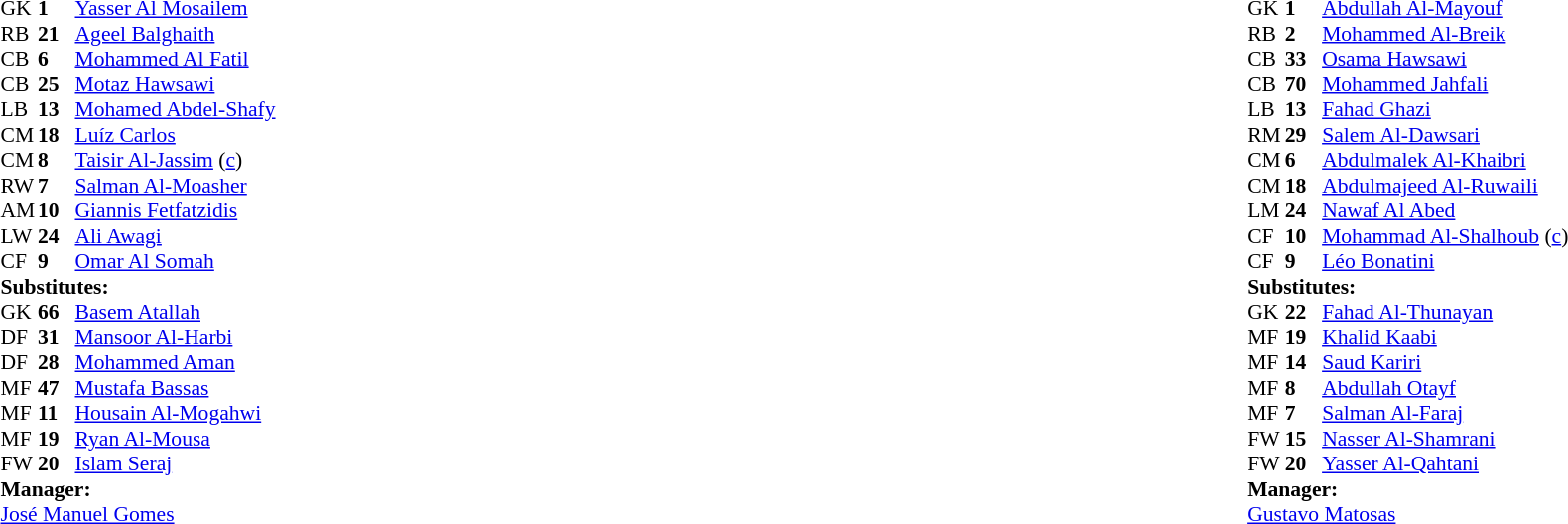<table width="100%">
<tr>
<td valign="top" width="50%"><br><table style="font-size: 90%" cellspacing="0" cellpadding="0">
<tr>
<td colspan=4></td>
</tr>
<tr>
<th width="25"></th>
<th width="25"></th>
</tr>
<tr>
<td>GK</td>
<td><strong>1</strong></td>
<td> <a href='#'>Yasser Al Mosailem</a></td>
</tr>
<tr>
<td>RB</td>
<td><strong>21</strong></td>
<td> <a href='#'>Ageel Balghaith</a></td>
</tr>
<tr>
<td>CB</td>
<td><strong>6</strong></td>
<td> <a href='#'>Mohammed Al Fatil</a></td>
<td></td>
<td></td>
</tr>
<tr>
<td>CB</td>
<td><strong>25</strong></td>
<td> <a href='#'>Motaz Hawsawi</a></td>
</tr>
<tr>
<td>LB</td>
<td><strong>13</strong></td>
<td> <a href='#'>Mohamed Abdel-Shafy</a></td>
</tr>
<tr>
<td>CM</td>
<td><strong>18</strong></td>
<td> <a href='#'>Luíz Carlos</a></td>
</tr>
<tr>
<td>CM</td>
<td><strong>8</strong></td>
<td> <a href='#'>Taisir Al-Jassim</a> (<a href='#'>c</a>)</td>
</tr>
<tr>
<td>RW</td>
<td><strong>7</strong></td>
<td> <a href='#'>Salman Al-Moasher</a></td>
</tr>
<tr>
<td>AM</td>
<td><strong>10</strong></td>
<td> <a href='#'>Giannis Fetfatzidis</a></td>
<td></td>
<td></td>
</tr>
<tr>
<td>LW</td>
<td><strong>24</strong></td>
<td> <a href='#'>Ali Awagi</a></td>
<td></td>
<td></td>
</tr>
<tr>
<td>CF</td>
<td><strong>9</strong></td>
<td> <a href='#'>Omar Al Somah</a></td>
</tr>
<tr>
<td colspan=3><strong>Substitutes:</strong></td>
</tr>
<tr>
<td>GK</td>
<td><strong>66</strong></td>
<td> <a href='#'>Basem Atallah</a></td>
</tr>
<tr>
<td>DF</td>
<td><strong>31</strong></td>
<td> <a href='#'>Mansoor Al-Harbi</a></td>
</tr>
<tr>
<td>DF</td>
<td><strong>28</strong></td>
<td> <a href='#'>Mohammed Aman</a></td>
<td></td>
<td></td>
</tr>
<tr>
<td>MF</td>
<td><strong>47</strong></td>
<td> <a href='#'>Mustafa Bassas</a></td>
<td></td>
<td></td>
</tr>
<tr>
<td>MF</td>
<td><strong>11</strong></td>
<td> <a href='#'>Housain Al-Mogahwi</a></td>
<td></td>
<td></td>
</tr>
<tr>
<td>MF</td>
<td><strong>19</strong></td>
<td> <a href='#'>Ryan Al-Mousa</a></td>
</tr>
<tr>
<td>FW</td>
<td><strong>20</strong></td>
<td> <a href='#'>Islam Seraj</a></td>
</tr>
<tr>
<td colspan=3><strong>Manager:</strong></td>
</tr>
<tr>
<td colspan=3> <a href='#'>José Manuel Gomes</a></td>
</tr>
</table>
</td>
<td valign="top"></td>
<td valign="top" width="50%"><br><table style="font-size: 90%" cellspacing="0" cellpadding="0" align="center">
<tr>
<td colspan=4></td>
</tr>
<tr>
<th width=25></th>
<th width=25></th>
</tr>
<tr>
<td>GK</td>
<td><strong>1</strong></td>
<td> <a href='#'>Abdullah Al-Mayouf</a></td>
</tr>
<tr>
<td>RB</td>
<td><strong>2</strong></td>
<td> <a href='#'>Mohammed Al-Breik</a></td>
<td></td>
</tr>
<tr>
<td>CB</td>
<td><strong>33</strong></td>
<td> <a href='#'>Osama Hawsawi</a></td>
</tr>
<tr>
<td>CB</td>
<td><strong>70</strong></td>
<td> <a href='#'>Mohammed Jahfali</a></td>
</tr>
<tr>
<td>LB</td>
<td><strong>13</strong></td>
<td> <a href='#'>Fahad Ghazi</a></td>
</tr>
<tr>
<td>RM</td>
<td><strong>29</strong></td>
<td> <a href='#'>Salem Al-Dawsari</a></td>
</tr>
<tr>
<td>CM</td>
<td><strong>6</strong></td>
<td> <a href='#'>Abdulmalek Al-Khaibri</a></td>
</tr>
<tr>
<td>CM</td>
<td><strong>18</strong></td>
<td> <a href='#'>Abdulmajeed Al-Ruwaili</a></td>
</tr>
<tr>
<td>LM</td>
<td><strong>24</strong></td>
<td> <a href='#'>Nawaf Al Abed</a></td>
<td></td>
<td></td>
</tr>
<tr>
<td>CF</td>
<td><strong>10</strong></td>
<td> <a href='#'>Mohammad Al-Shalhoub</a> (<a href='#'>c</a>)</td>
<td></td>
<td></td>
</tr>
<tr>
<td>CF</td>
<td><strong>9</strong></td>
<td> <a href='#'>Léo Bonatini</a></td>
<td></td>
<td></td>
</tr>
<tr>
<td colspan=3><strong>Substitutes:</strong></td>
</tr>
<tr>
<td>GK</td>
<td><strong>22</strong></td>
<td> <a href='#'>Fahad Al-Thunayan</a></td>
</tr>
<tr>
<td>MF</td>
<td><strong>19</strong></td>
<td> <a href='#'>Khalid Kaabi</a></td>
</tr>
<tr>
<td>MF</td>
<td><strong>14</strong></td>
<td> <a href='#'>Saud Kariri</a></td>
</tr>
<tr>
<td>MF</td>
<td><strong>8</strong></td>
<td> <a href='#'>Abdullah Otayf</a></td>
</tr>
<tr>
<td>MF</td>
<td><strong>7</strong></td>
<td> <a href='#'>Salman Al-Faraj</a></td>
<td></td>
<td></td>
</tr>
<tr>
<td>FW</td>
<td><strong>15</strong></td>
<td> <a href='#'>Nasser Al-Shamrani</a></td>
<td></td>
<td></td>
</tr>
<tr>
<td>FW</td>
<td><strong>20</strong></td>
<td> <a href='#'>Yasser Al-Qahtani</a></td>
<td></td>
<td></td>
</tr>
<tr>
<td colspan=3><strong>Manager:</strong></td>
</tr>
<tr>
<td colspan=3> <a href='#'>Gustavo Matosas</a></td>
</tr>
</table>
</td>
</tr>
</table>
